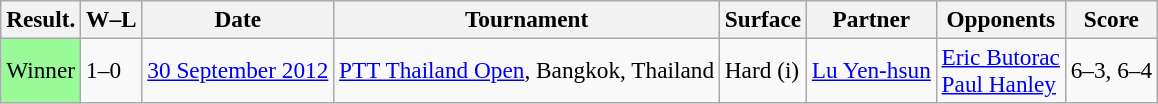<table class=wikitable style=font-size:97%>
<tr>
<th>Result.</th>
<th>W–L</th>
<th>Date</th>
<th>Tournament</th>
<th>Surface</th>
<th>Partner</th>
<th>Opponents</th>
<th>Score</th>
</tr>
<tr>
<td style="background:#98fb98;">Winner</td>
<td>1–0</td>
<td><a href='#'>30 September 2012</a></td>
<td><a href='#'>PTT Thailand Open</a>, Bangkok, Thailand</td>
<td>Hard (i)</td>
<td> <a href='#'>Lu Yen-hsun</a></td>
<td> <a href='#'>Eric Butorac</a><br> <a href='#'>Paul Hanley</a></td>
<td>6–3, 6–4</td>
</tr>
</table>
